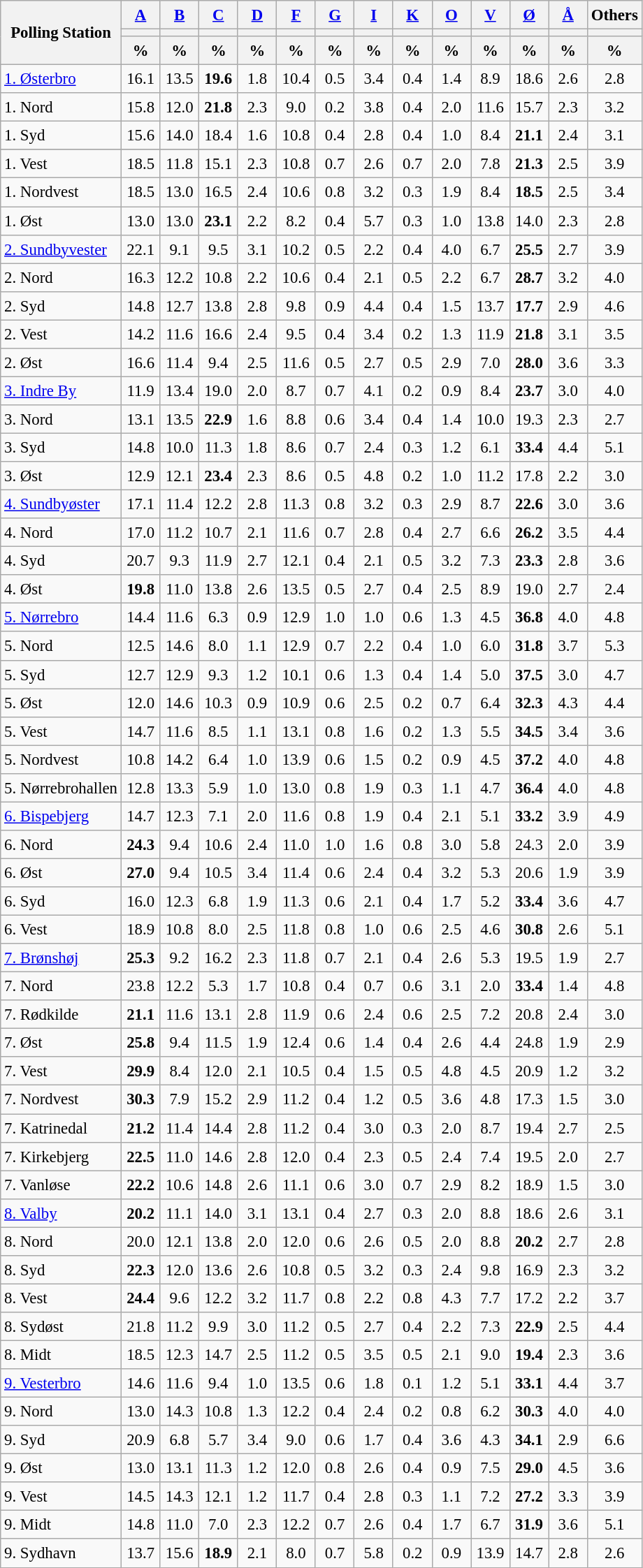<table class="wikitable sortable" style="text-align:right; font-size:95%; line-height:20px;">
<tr>
<th rowspan="3">Polling Station</th>
<th width=30px class=unsortable><a href='#'>A</a></th>
<th width=30px class=unsortable><a href='#'>B</a></th>
<th width=30px class=unsortable><a href='#'>C</a></th>
<th width=30px class=unsortable><a href='#'>D</a></th>
<th width=30px class=unsortable><a href='#'>F</a></th>
<th width=30px class=unsortable><a href='#'>G</a></th>
<th width=30px class=unsortable><a href='#'>I</a></th>
<th width=30px class=unsortable><a href='#'>K</a></th>
<th width=30px class=unsortable><a href='#'>O</a></th>
<th width=30px class=unsortable><a href='#'>V</a></th>
<th width=30px class=unsortable><a href='#'>Ø</a></th>
<th width=30px class=unsortable><a href='#'>Å</a></th>
<th width=30px class=unsortable>Others</th>
</tr>
<tr>
<th style=background:></th>
<th style=background:></th>
<th style=background:></th>
<th style=background:></th>
<th style=background:></th>
<th style=background:></th>
<th style=background:></th>
<th style=background:></th>
<th style=background:></th>
<th style=background:></th>
<th style=background:></th>
<th style=background:></th>
<th style=background:></th>
</tr>
<tr>
<th align=center data-sort-type=number>%</th>
<th align=center data-sort-type=number>%</th>
<th align=center data-sort-type=number>%</th>
<th align=center data-sort-type=number>%</th>
<th align=center data-sort-type=number>%</th>
<th align=center data-sort-type=number>%</th>
<th align=center data-sort-type=number>%</th>
<th align=center data-sort-type=number>%</th>
<th align=center data-sort-type=number>%</th>
<th align=center data-sort-type=number>%</th>
<th align=center data-sort-type=number>%</th>
<th align=center data-sort-type=number>%</th>
<th align=center data-sort-type=number>%</th>
</tr>
<tr>
<td align=left><a href='#'>1. Østerbro</a></td>
<td align=center>16.1</td>
<td align=center>13.5</td>
<td align=center ><strong>19.6</strong></td>
<td align=center>1.8</td>
<td align=center>10.4</td>
<td align=center>0.5</td>
<td align=center>3.4</td>
<td align=center>0.4</td>
<td align=center>1.4</td>
<td align=center>8.9</td>
<td align=center>18.6</td>
<td align=center>2.6</td>
<td align=center>2.8</td>
</tr>
<tr>
<td align=left>1. Nord</td>
<td align=center>15.8</td>
<td align=center>12.0</td>
<td align=center ><strong>21.8</strong></td>
<td align=center>2.3</td>
<td align=center>9.0</td>
<td align=center>0.2</td>
<td align=center>3.8</td>
<td align=center>0.4</td>
<td align=center>2.0</td>
<td align=center>11.6</td>
<td align=center>15.7</td>
<td align=center>2.3</td>
<td align=center>3.2</td>
</tr>
<tr>
<td align=left>1. Syd</td>
<td align=center>15.6</td>
<td align=center>14.0</td>
<td align=center>18.4</td>
<td align=center>1.6</td>
<td align=center>10.8</td>
<td align=center>0.4</td>
<td align=center>2.8</td>
<td align=center>0.4</td>
<td align=center>1.0</td>
<td align=center>8.4</td>
<td align=center  ><strong>21.1</strong></td>
<td align=center>2.4</td>
<td align=center>3.1</td>
</tr>
<tr>
</tr>
<tr>
<td align=left>1. Vest</td>
<td align=center>18.5</td>
<td align=center>11.8</td>
<td align=center>15.1</td>
<td align=center>2.3</td>
<td align=center>10.8</td>
<td align=center>0.7</td>
<td align=center>2.6</td>
<td align=center>0.7</td>
<td align=center>2.0</td>
<td align=center>7.8</td>
<td align=center  ><strong>21.3</strong></td>
<td align=center>2.5</td>
<td align=center>3.9</td>
</tr>
<tr>
<td align=left>1. Nordvest</td>
<td align=center>18.5</td>
<td align=center>13.0</td>
<td align=center>16.5</td>
<td align=center>2.4</td>
<td align=center>10.6</td>
<td align=center>0.8</td>
<td align=center>3.2</td>
<td align=center>0.3</td>
<td align=center>1.9</td>
<td align=center>8.4</td>
<td align=center  ><strong>18.5</strong></td>
<td align=center>2.5</td>
<td align=center>3.4</td>
</tr>
<tr>
<td align=left>1. Øst</td>
<td align=center>13.0</td>
<td align=center>13.0</td>
<td align=center ><strong>23.1</strong></td>
<td align=center>2.2</td>
<td align=center>8.2</td>
<td align=center>0.4</td>
<td align=center>5.7</td>
<td align=center>0.3</td>
<td align=center>1.0</td>
<td align=center>13.8</td>
<td align=center>14.0</td>
<td align=center>2.3</td>
<td align=center>2.8</td>
</tr>
<tr>
<td align=left><a href='#'>2. Sundbyvester</a></td>
<td align=center>22.1</td>
<td align=center>9.1</td>
<td align=center>9.5</td>
<td align=center>3.1</td>
<td align=center>10.2</td>
<td align=center>0.5</td>
<td align=center>2.2</td>
<td align=center>0.4</td>
<td align=center>4.0</td>
<td align=center>6.7</td>
<td align=center  ><strong>25.5</strong></td>
<td align=center>2.7</td>
<td align=center>3.9</td>
</tr>
<tr>
<td align=left>2. Nord</td>
<td align=center>16.3</td>
<td align=center>12.2</td>
<td align=center>10.8</td>
<td align=center>2.2</td>
<td align=center>10.6</td>
<td align=center>0.4</td>
<td align=center>2.1</td>
<td align=center>0.5</td>
<td align=center>2.2</td>
<td align=center>6.7</td>
<td align=center  ><strong>28.7</strong></td>
<td align=center>3.2</td>
<td align=center>4.0</td>
</tr>
<tr>
<td align=left>2. Syd</td>
<td align=center>14.8</td>
<td align=center>12.7</td>
<td align=center>13.8</td>
<td align=center>2.8</td>
<td align=center>9.8</td>
<td align=center>0.9</td>
<td align=center>4.4</td>
<td align=center>0.4</td>
<td align=center>1.5</td>
<td align=center>13.7</td>
<td align=center  ><strong>17.7</strong></td>
<td align=center>2.9</td>
<td align=center>4.6</td>
</tr>
<tr>
<td align=left>2. Vest</td>
<td align=center>14.2</td>
<td align=center>11.6</td>
<td align=center>16.6</td>
<td align=center>2.4</td>
<td align=center>9.5</td>
<td align=center>0.4</td>
<td align=center>3.4</td>
<td align=center>0.2</td>
<td align=center>1.3</td>
<td align=center>11.9</td>
<td align=center  ><strong>21.8</strong></td>
<td align=center>3.1</td>
<td align=center>3.5</td>
</tr>
<tr>
<td align=left>2. Øst</td>
<td align=center>16.6</td>
<td align=center>11.4</td>
<td align=center>9.4</td>
<td align=center>2.5</td>
<td align=center>11.6</td>
<td align=center>0.5</td>
<td align=center>2.7</td>
<td align=center>0.5</td>
<td align=center>2.9</td>
<td align=center>7.0</td>
<td align=center  ><strong>28.0</strong></td>
<td align=center>3.6</td>
<td align=center>3.3</td>
</tr>
<tr>
<td align=left><a href='#'>3. Indre By</a></td>
<td align=center>11.9</td>
<td align=center>13.4</td>
<td align=center>19.0</td>
<td align=center>2.0</td>
<td align=center>8.7</td>
<td align=center>0.7</td>
<td align=center>4.1</td>
<td align=center>0.2</td>
<td align=center>0.9</td>
<td align=center>8.4</td>
<td align=center  ><strong>23.7</strong></td>
<td align=center>3.0</td>
<td align=center>4.0</td>
</tr>
<tr>
<td align=left>3. Nord</td>
<td align=center>13.1</td>
<td align=center>13.5</td>
<td align=center ><strong>22.9</strong></td>
<td align=center>1.6</td>
<td align=center>8.8</td>
<td align=center>0.6</td>
<td align=center>3.4</td>
<td align=center>0.4</td>
<td align=center>1.4</td>
<td align=center>10.0</td>
<td align=center>19.3</td>
<td align=center>2.3</td>
<td align=center>2.7</td>
</tr>
<tr>
<td align=left>3. Syd</td>
<td align=center>14.8</td>
<td align=center>10.0</td>
<td align=center>11.3</td>
<td align=center>1.8</td>
<td align=center>8.6</td>
<td align=center>0.7</td>
<td align=center>2.4</td>
<td align=center>0.3</td>
<td align=center>1.2</td>
<td align=center>6.1</td>
<td align=center  ><strong>33.4</strong></td>
<td align=center>4.4</td>
<td align=center>5.1</td>
</tr>
<tr>
<td align=left>3. Øst</td>
<td align=center>12.9</td>
<td align=center>12.1</td>
<td align=center ><strong>23.4</strong></td>
<td align=center>2.3</td>
<td align=center>8.6</td>
<td align=center>0.5</td>
<td align=center>4.8</td>
<td align=center>0.2</td>
<td align=center>1.0</td>
<td align=center>11.2</td>
<td align=center>17.8</td>
<td align=center>2.2</td>
<td align=center>3.0</td>
</tr>
<tr>
<td align=left><a href='#'>4. Sundbyøster</a></td>
<td align=center>17.1</td>
<td align=center>11.4</td>
<td align=center>12.2</td>
<td align=center>2.8</td>
<td align=center>11.3</td>
<td align=center>0.8</td>
<td align=center>3.2</td>
<td align=center>0.3</td>
<td align=center>2.9</td>
<td align=center>8.7</td>
<td align=center  ><strong>22.6</strong></td>
<td align=center>3.0</td>
<td align=center>3.6</td>
</tr>
<tr>
<td align=left>4. Nord</td>
<td align=center>17.0</td>
<td align=center>11.2</td>
<td align=center>10.7</td>
<td align=center>2.1</td>
<td align=center>11.6</td>
<td align=center>0.7</td>
<td align=center>2.8</td>
<td align=center>0.4</td>
<td align=center>2.7</td>
<td align=center>6.6</td>
<td align=center  ><strong>26.2</strong></td>
<td align=center>3.5</td>
<td align=center>4.4</td>
</tr>
<tr>
<td align=left>4. Syd</td>
<td align=center>20.7</td>
<td align=center>9.3</td>
<td align=center>11.9</td>
<td align=center>2.7</td>
<td align=center>12.1</td>
<td align=center>0.4</td>
<td align=center>2.1</td>
<td align=center>0.5</td>
<td align=center>3.2</td>
<td align=center>7.3</td>
<td align=center  ><strong>23.3</strong></td>
<td align=center>2.8</td>
<td align=center>3.6</td>
</tr>
<tr>
<td align=left>4. Øst</td>
<td align=center  ><strong>19.8</strong></td>
<td align=center>11.0</td>
<td align=center>13.8</td>
<td align=center>2.6</td>
<td align=center>13.5</td>
<td align=center>0.5</td>
<td align=center>2.7</td>
<td align=center>0.4</td>
<td align=center>2.5</td>
<td align=center>8.9</td>
<td align=center>19.0</td>
<td align=center>2.7</td>
<td align=center>2.4</td>
</tr>
<tr>
<td align=left><a href='#'>5. Nørrebro</a></td>
<td align=center>14.4</td>
<td align=center>11.6</td>
<td align=center>6.3</td>
<td align=center>0.9</td>
<td align=center>12.9</td>
<td align=center>1.0</td>
<td align=center>1.0</td>
<td align=center>0.6</td>
<td align=center>1.3</td>
<td align=center>4.5</td>
<td align=center  ><strong>36.8</strong></td>
<td align=center>4.0</td>
<td align=center>4.8</td>
</tr>
<tr>
<td align=left>5. Nord</td>
<td align=center>12.5</td>
<td align=center>14.6</td>
<td align=center>8.0</td>
<td align=center>1.1</td>
<td align=center>12.9</td>
<td align=center>0.7</td>
<td align=center>2.2</td>
<td align=center>0.4</td>
<td align=center>1.0</td>
<td align=center>6.0</td>
<td align=center  ><strong>31.8</strong></td>
<td align=center>3.7</td>
<td align=center>5.3</td>
</tr>
<tr>
<td align=left>5. Syd</td>
<td align=center>12.7</td>
<td align=center>12.9</td>
<td align=center>9.3</td>
<td align=center>1.2</td>
<td align=center>10.1</td>
<td align=center>0.6</td>
<td align=center>1.3</td>
<td align=center>0.4</td>
<td align=center>1.4</td>
<td align=center>5.0</td>
<td align=center  ><strong>37.5</strong></td>
<td align=center>3.0</td>
<td align=center>4.7</td>
</tr>
<tr>
<td align=left>5. Øst</td>
<td align=center>12.0</td>
<td align=center>14.6</td>
<td align=center>10.3</td>
<td align=center>0.9</td>
<td align=center>10.9</td>
<td align=center>0.6</td>
<td align=center>2.5</td>
<td align=center>0.2</td>
<td align=center>0.7</td>
<td align=center>6.4</td>
<td align=center  ><strong>32.3</strong></td>
<td align=center>4.3</td>
<td align=center>4.4</td>
</tr>
<tr>
<td align=left>5. Vest</td>
<td align=center>14.7</td>
<td align=center>11.6</td>
<td align=center>8.5</td>
<td align=center>1.1</td>
<td align=center>13.1</td>
<td align=center>0.8</td>
<td align=center>1.6</td>
<td align=center>0.2</td>
<td align=center>1.3</td>
<td align=center>5.5</td>
<td align=center  ><strong>34.5</strong></td>
<td align=center>3.4</td>
<td align=center>3.6</td>
</tr>
<tr>
<td align=left>5. Nordvest</td>
<td align=center>10.8</td>
<td align=center>14.2</td>
<td align=center>6.4</td>
<td align=center>1.0</td>
<td align=center>13.9</td>
<td align=center>0.6</td>
<td align=center>1.5</td>
<td align=center>0.2</td>
<td align=center>0.9</td>
<td align=center>4.5</td>
<td align=center  ><strong>37.2</strong></td>
<td align=center>4.0</td>
<td align=center>4.8</td>
</tr>
<tr>
<td align=left>5. Nørrebrohallen</td>
<td align=center>12.8</td>
<td align=center>13.3</td>
<td align=center>5.9</td>
<td align=center>1.0</td>
<td align=center>13.0</td>
<td align=center>0.8</td>
<td align=center>1.9</td>
<td align=center>0.3</td>
<td align=center>1.1</td>
<td align=center>4.7</td>
<td align=center  ><strong>36.4</strong></td>
<td align=center>4.0</td>
<td align=center>4.8</td>
</tr>
<tr>
<td align=left><a href='#'>6. Bispebjerg</a></td>
<td align=center>14.7</td>
<td align=center>12.3</td>
<td align=center>7.1</td>
<td align=center>2.0</td>
<td align=center>11.6</td>
<td align=center>0.8</td>
<td align=center>1.9</td>
<td align=center>0.4</td>
<td align=center>2.1</td>
<td align=center>5.1</td>
<td align=center  ><strong>33.2</strong></td>
<td align=center>3.9</td>
<td align=center>4.9</td>
</tr>
<tr>
<td align=left>6. Nord</td>
<td align=center  ><strong>24.3</strong></td>
<td align=center>9.4</td>
<td align=center>10.6</td>
<td align=center>2.4</td>
<td align=center>11.0</td>
<td align=center>1.0</td>
<td align=center>1.6</td>
<td align=center>0.8</td>
<td align=center>3.0</td>
<td align=center>5.8</td>
<td align=center>24.3</td>
<td align=center>2.0</td>
<td align=center>3.9</td>
</tr>
<tr>
<td align=left>6. Øst</td>
<td align=center  ><strong>27.0</strong></td>
<td align=center>9.4</td>
<td align=center>10.5</td>
<td align=center>3.4</td>
<td align=center>11.4</td>
<td align=center>0.6</td>
<td align=center>2.4</td>
<td align=center>0.4</td>
<td align=center>3.2</td>
<td align=center>5.3</td>
<td align=center>20.6</td>
<td align=center>1.9</td>
<td align=center>3.9</td>
</tr>
<tr>
<td align=left>6. Syd</td>
<td align=center>16.0</td>
<td align=center>12.3</td>
<td align=center>6.8</td>
<td align=center>1.9</td>
<td align=center>11.3</td>
<td align=center>0.6</td>
<td align=center>2.1</td>
<td align=center>0.4</td>
<td align=center>1.7</td>
<td align=center>5.2</td>
<td align=center  ><strong>33.4</strong></td>
<td align=center>3.6</td>
<td align=center>4.7</td>
</tr>
<tr>
<td align=left>6. Vest</td>
<td align=center>18.9</td>
<td align=center>10.8</td>
<td align=center>8.0</td>
<td align=center>2.5</td>
<td align=center>11.8</td>
<td align=center>0.8</td>
<td align=center>1.0</td>
<td align=center>0.6</td>
<td align=center>2.5</td>
<td align=center>4.6</td>
<td align=center  ><strong>30.8</strong></td>
<td align=center>2.6</td>
<td align=center>5.1</td>
</tr>
<tr>
<td align=left><a href='#'>7. Brønshøj</a></td>
<td align=center  ><strong>25.3</strong></td>
<td align=center>9.2</td>
<td align=center>16.2</td>
<td align=center>2.3</td>
<td align=center>11.8</td>
<td align=center>0.7</td>
<td align=center>2.1</td>
<td align=center>0.4</td>
<td align=center>2.6</td>
<td align=center>5.3</td>
<td align=center>19.5</td>
<td align=center>1.9</td>
<td align=center>2.7</td>
</tr>
<tr>
<td align=left>7. Nord</td>
<td align=center>23.8</td>
<td align=center>12.2</td>
<td align=center>5.3</td>
<td align=center>1.7</td>
<td align=center>10.8</td>
<td align=center>0.4</td>
<td align=center>0.7</td>
<td align=center>0.6</td>
<td align=center>3.1</td>
<td align=center>2.0</td>
<td align=center  ><strong>33.4</strong></td>
<td align=center>1.4</td>
<td align=center>4.8</td>
</tr>
<tr>
<td align=left>7. Rødkilde</td>
<td align=center  ><strong>21.1</strong></td>
<td align=center>11.6</td>
<td align=center>13.1</td>
<td align=center>2.8</td>
<td align=center>11.9</td>
<td align=center>0.6</td>
<td align=center>2.4</td>
<td align=center>0.6</td>
<td align=center>2.5</td>
<td align=center>7.2</td>
<td align=center>20.8</td>
<td align=center>2.4</td>
<td align=center>3.0</td>
</tr>
<tr>
<td align=left>7. Øst</td>
<td align=center  ><strong>25.8</strong></td>
<td align=center>9.4</td>
<td align=center>11.5</td>
<td align=center>1.9</td>
<td align=center>12.4</td>
<td align=center>0.6</td>
<td align=center>1.4</td>
<td align=center>0.4</td>
<td align=center>2.6</td>
<td align=center>4.4</td>
<td align=center>24.8</td>
<td align=center>1.9</td>
<td align=center>2.9</td>
</tr>
<tr>
<td align=left>7. Vest</td>
<td align=center  ><strong>29.9</strong></td>
<td align=center>8.4</td>
<td align=center>12.0</td>
<td align=center>2.1</td>
<td align=center>10.5</td>
<td align=center>0.4</td>
<td align=center>1.5</td>
<td align=center>0.5</td>
<td align=center>4.8</td>
<td align=center>4.5</td>
<td align=center>20.9</td>
<td align=center>1.2</td>
<td align=center>3.2</td>
</tr>
<tr>
<td align=left>7. Nordvest</td>
<td align=center  ><strong>30.3</strong></td>
<td align=center>7.9</td>
<td align=center>15.2</td>
<td align=center>2.9</td>
<td align=center>11.2</td>
<td align=center>0.4</td>
<td align=center>1.2</td>
<td align=center>0.5</td>
<td align=center>3.6</td>
<td align=center>4.8</td>
<td align=center>17.3</td>
<td align=center>1.5</td>
<td align=center>3.0</td>
</tr>
<tr>
<td align=left>7. Katrinedal</td>
<td align=center  ><strong>21.2</strong></td>
<td align=center>11.4</td>
<td align=center>14.4</td>
<td align=center>2.8</td>
<td align=center>11.2</td>
<td align=center>0.4</td>
<td align=center>3.0</td>
<td align=center>0.3</td>
<td align=center>2.0</td>
<td align=center>8.7</td>
<td align=center>19.4</td>
<td align=center>2.7</td>
<td align=center>2.5</td>
</tr>
<tr>
<td align=left>7. Kirkebjerg</td>
<td align=center  ><strong>22.5</strong></td>
<td align=center>11.0</td>
<td align=center>14.6</td>
<td align=center>2.8</td>
<td align=center>12.0</td>
<td align=center>0.4</td>
<td align=center>2.3</td>
<td align=center>0.5</td>
<td align=center>2.4</td>
<td align=center>7.4</td>
<td align=center>19.5</td>
<td align=center>2.0</td>
<td align=center>2.7</td>
</tr>
<tr>
<td align=left>7. Vanløse</td>
<td align=center  ><strong>22.2</strong></td>
<td align=center>10.6</td>
<td align=center>14.8</td>
<td align=center>2.6</td>
<td align=center>11.1</td>
<td align=center>0.6</td>
<td align=center>3.0</td>
<td align=center>0.7</td>
<td align=center>2.9</td>
<td align=center>8.2</td>
<td align=center>18.9</td>
<td align=center>1.5</td>
<td align=center>3.0</td>
</tr>
<tr>
<td align=left><a href='#'>8. Valby</a></td>
<td align=center  ><strong>20.2</strong></td>
<td align=center>11.1</td>
<td align=center>14.0</td>
<td align=center>3.1</td>
<td align=center>13.1</td>
<td align=center>0.4</td>
<td align=center>2.7</td>
<td align=center>0.3</td>
<td align=center>2.0</td>
<td align=center>8.8</td>
<td align=center>18.6</td>
<td align=center>2.6</td>
<td align=center>3.1</td>
</tr>
<tr>
<td align=left>8. Nord</td>
<td align=center>20.0</td>
<td align=center>12.1</td>
<td align=center>13.8</td>
<td align=center>2.0</td>
<td align=center>12.0</td>
<td align=center>0.6</td>
<td align=center>2.6</td>
<td align=center>0.5</td>
<td align=center>2.0</td>
<td align=center>8.8</td>
<td align=center  ><strong>20.2</strong></td>
<td align=center>2.7</td>
<td align=center>2.8</td>
</tr>
<tr>
<td align=left>8. Syd</td>
<td align=center  ><strong>22.3</strong></td>
<td align=center>12.0</td>
<td align=center>13.6</td>
<td align=center>2.6</td>
<td align=center>10.8</td>
<td align=center>0.5</td>
<td align=center>3.2</td>
<td align=center>0.3</td>
<td align=center>2.4</td>
<td align=center>9.8</td>
<td align=center>16.9</td>
<td align=center>2.3</td>
<td align=center>3.2</td>
</tr>
<tr>
<td align=left>8. Vest</td>
<td align=center  ><strong>24.4</strong></td>
<td align=center>9.6</td>
<td align=center>12.2</td>
<td align=center>3.2</td>
<td align=center>11.7</td>
<td align=center>0.8</td>
<td align=center>2.2</td>
<td align=center>0.8</td>
<td align=center>4.3</td>
<td align=center>7.7</td>
<td align=center>17.2</td>
<td align=center>2.2</td>
<td align=center>3.7</td>
</tr>
<tr>
<td align=left>8. Sydøst</td>
<td align=center>21.8</td>
<td align=center>11.2</td>
<td align=center>9.9</td>
<td align=center>3.0</td>
<td align=center>11.2</td>
<td align=center>0.5</td>
<td align=center>2.7</td>
<td align=center>0.4</td>
<td align=center>2.2</td>
<td align=center>7.3</td>
<td align=center  ><strong>22.9</strong></td>
<td align=center>2.5</td>
<td align=center>4.4</td>
</tr>
<tr>
<td align=left>8. Midt</td>
<td align=center>18.5</td>
<td align=center>12.3</td>
<td align=center>14.7</td>
<td align=center>2.5</td>
<td align=center>11.2</td>
<td align=center>0.5</td>
<td align=center>3.5</td>
<td align=center>0.5</td>
<td align=center>2.1</td>
<td align=center>9.0</td>
<td align=center  ><strong>19.4</strong></td>
<td align=center>2.3</td>
<td align=center>3.6</td>
</tr>
<tr>
<td align=left><a href='#'>9. Vesterbro</a></td>
<td align=center>14.6</td>
<td align=center>11.6</td>
<td align=center>9.4</td>
<td align=center>1.0</td>
<td align=center>13.5</td>
<td align=center>0.6</td>
<td align=center>1.8</td>
<td align=center>0.1</td>
<td align=center>1.2</td>
<td align=center>5.1</td>
<td align=center  ><strong>33.1</strong></td>
<td align=center>4.4</td>
<td align=center>3.7</td>
</tr>
<tr>
<td align=left>9. Nord</td>
<td align=center>13.0</td>
<td align=center>14.3</td>
<td align=center>10.8</td>
<td align=center>1.3</td>
<td align=center>12.2</td>
<td align=center>0.4</td>
<td align=center>2.4</td>
<td align=center>0.2</td>
<td align=center>0.8</td>
<td align=center>6.2</td>
<td align=center  ><strong>30.3</strong></td>
<td align=center>4.0</td>
<td align=center>4.0</td>
</tr>
<tr>
<td align=left>9. Syd</td>
<td align=center>20.9</td>
<td align=center>6.8</td>
<td align=center>5.7</td>
<td align=center>3.4</td>
<td align=center>9.0</td>
<td align=center>0.6</td>
<td align=center>1.7</td>
<td align=center>0.4</td>
<td align=center>3.6</td>
<td align=center>4.3</td>
<td align=center  ><strong>34.1</strong></td>
<td align=center>2.9</td>
<td align=center>6.6</td>
</tr>
<tr>
<td align=left>9. Øst</td>
<td align=center>13.0</td>
<td align=center>13.1</td>
<td align=center>11.3</td>
<td align=center>1.2</td>
<td align=center>12.0</td>
<td align=center>0.8</td>
<td align=center>2.6</td>
<td align=center>0.4</td>
<td align=center>0.9</td>
<td align=center>7.5</td>
<td align=center  ><strong>29.0</strong></td>
<td align=center>4.5</td>
<td align=center>3.6</td>
</tr>
<tr>
<td align=left>9. Vest</td>
<td align=center>14.5</td>
<td align=center>14.3</td>
<td align=center>12.1</td>
<td align=center>1.2</td>
<td align=center>11.7</td>
<td align=center>0.4</td>
<td align=center>2.8</td>
<td align=center>0.3</td>
<td align=center>1.1</td>
<td align=center>7.2</td>
<td align=center  ><strong>27.2</strong></td>
<td align=center>3.3</td>
<td align=center>3.9</td>
</tr>
<tr>
<td align=left>9. Midt</td>
<td align=center>14.8</td>
<td align=center>11.0</td>
<td align=center>7.0</td>
<td align=center>2.3</td>
<td align=center>12.2</td>
<td align=center>0.7</td>
<td align=center>2.6</td>
<td align=center>0.4</td>
<td align=center>1.7</td>
<td align=center>6.7</td>
<td align=center  ><strong>31.9</strong></td>
<td align=center>3.6</td>
<td align=center>5.1</td>
</tr>
<tr>
<td align=left>9. Sydhavn</td>
<td align=center>13.7</td>
<td align=center>15.6</td>
<td align=center ><strong>18.9</strong></td>
<td align=center>2.1</td>
<td align=center>8.0</td>
<td align=center>0.7</td>
<td align=center>5.8</td>
<td align=center>0.2</td>
<td align=center>0.9</td>
<td align=center>13.9</td>
<td align=center>14.7</td>
<td align=center>2.8</td>
<td align=center>2.6</td>
</tr>
</table>
